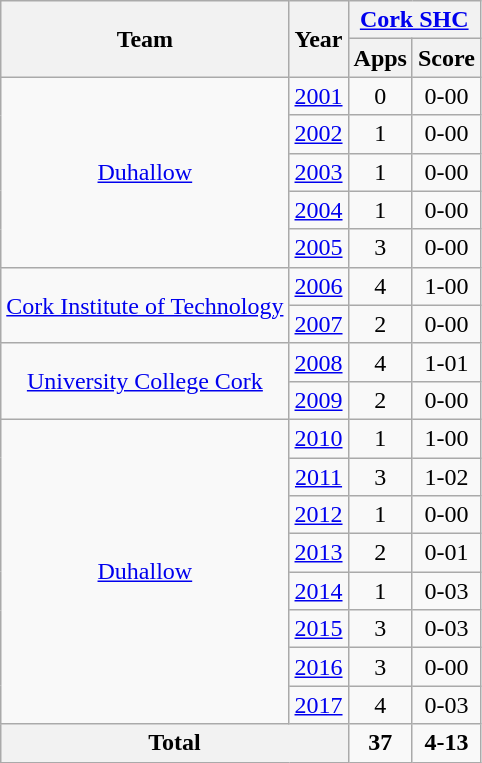<table class="wikitable" style="text-align:center">
<tr>
<th rowspan="2">Team</th>
<th rowspan="2">Year</th>
<th colspan="2"><a href='#'>Cork SHC</a></th>
</tr>
<tr>
<th>Apps</th>
<th>Score</th>
</tr>
<tr>
<td rowspan="5"><a href='#'>Duhallow</a></td>
<td><a href='#'>2001</a></td>
<td>0</td>
<td>0-00</td>
</tr>
<tr>
<td><a href='#'>2002</a></td>
<td>1</td>
<td>0-00</td>
</tr>
<tr>
<td><a href='#'>2003</a></td>
<td>1</td>
<td>0-00</td>
</tr>
<tr>
<td><a href='#'>2004</a></td>
<td>1</td>
<td>0-00</td>
</tr>
<tr>
<td><a href='#'>2005</a></td>
<td>3</td>
<td>0-00</td>
</tr>
<tr>
<td rowspan="2"><a href='#'>Cork Institute of Technology</a></td>
<td><a href='#'>2006</a></td>
<td>4</td>
<td>1-00</td>
</tr>
<tr>
<td><a href='#'>2007</a></td>
<td>2</td>
<td>0-00</td>
</tr>
<tr>
<td rowspan="2"><a href='#'>University College Cork</a></td>
<td><a href='#'>2008</a></td>
<td>4</td>
<td>1-01</td>
</tr>
<tr>
<td><a href='#'>2009</a></td>
<td>2</td>
<td>0-00</td>
</tr>
<tr>
<td rowspan="8"><a href='#'>Duhallow</a></td>
<td><a href='#'>2010</a></td>
<td>1</td>
<td>1-00</td>
</tr>
<tr>
<td><a href='#'>2011</a></td>
<td>3</td>
<td>1-02</td>
</tr>
<tr>
<td><a href='#'>2012</a></td>
<td>1</td>
<td>0-00</td>
</tr>
<tr>
<td><a href='#'>2013</a></td>
<td>2</td>
<td>0-01</td>
</tr>
<tr>
<td><a href='#'>2014</a></td>
<td>1</td>
<td>0-03</td>
</tr>
<tr>
<td><a href='#'>2015</a></td>
<td>3</td>
<td>0-03</td>
</tr>
<tr>
<td><a href='#'>2016</a></td>
<td>3</td>
<td>0-00</td>
</tr>
<tr>
<td><a href='#'>2017</a></td>
<td>4</td>
<td>0-03</td>
</tr>
<tr>
<th colspan="2">Total</th>
<td><strong>37</strong></td>
<td><strong>4-13</strong></td>
</tr>
</table>
